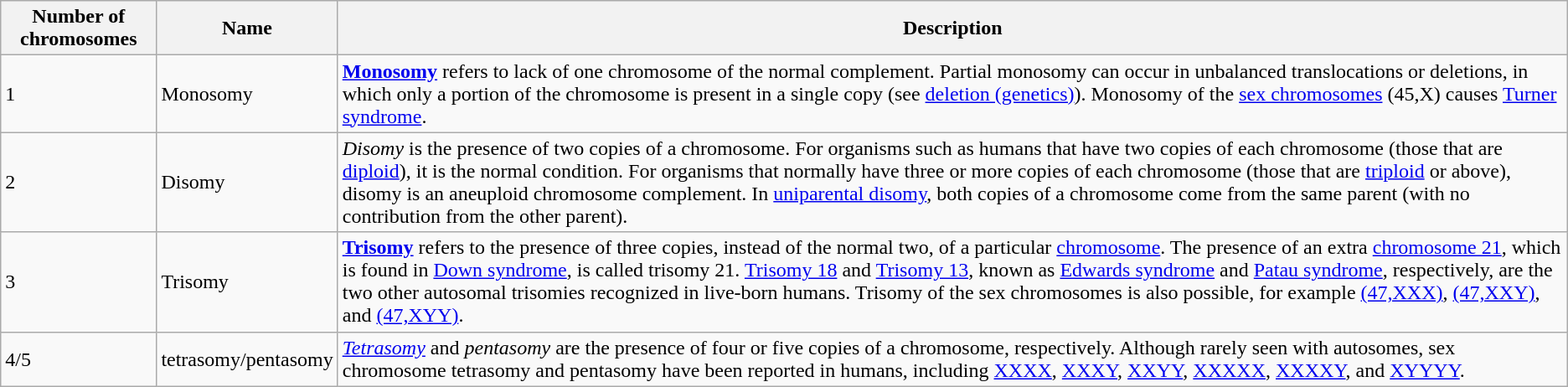<table class="wikitable">
<tr>
<th>Number of chromosomes</th>
<th>Name</th>
<th>Description</th>
</tr>
<tr>
<td>1</td>
<td>Monosomy</td>
<td><strong><a href='#'>Monosomy</a></strong> refers to lack of one chromosome of the normal complement. Partial monosomy can occur in unbalanced translocations or deletions, in which only a portion of the chromosome is present in a single copy (see <a href='#'>deletion (genetics)</a>). Monosomy of the <a href='#'>sex chromosomes</a> (45,X) causes <a href='#'>Turner syndrome</a>.</td>
</tr>
<tr>
<td>2</td>
<td>Disomy</td>
<td><em>Disomy</em> is the presence of two copies of a chromosome. For organisms such as humans that have two copies of each chromosome (those that are <a href='#'>diploid</a>), it is the normal condition. For organisms that normally have three or more copies of each chromosome (those that are <a href='#'>triploid</a> or above), disomy is an aneuploid chromosome complement. In <a href='#'>uniparental disomy</a>, both copies of a chromosome come from the same parent (with no contribution from the other parent).</td>
</tr>
<tr>
<td>3</td>
<td>Trisomy</td>
<td><strong><a href='#'>Trisomy</a></strong> refers to the presence of three copies, instead of the normal two, of a particular <a href='#'>chromosome</a>. The presence of an extra <a href='#'>chromosome 21</a>, which is found in <a href='#'>Down syndrome</a>, is called trisomy 21. <a href='#'>Trisomy 18</a> and <a href='#'>Trisomy 13</a>, known as <a href='#'>Edwards syndrome</a> and <a href='#'>Patau syndrome</a>, respectively, are the two other autosomal trisomies recognized in live-born humans. Trisomy of the sex chromosomes is also possible, for example <a href='#'>(47,XXX)</a>, <a href='#'>(47,XXY)</a>, and <a href='#'>(47,XYY)</a>.</td>
</tr>
<tr>
<td>4/5</td>
<td>tetrasomy/pentasomy</td>
<td><em><a href='#'>Tetrasomy</a></em> and <em>pentasomy</em> are the presence of four or five copies of a chromosome, respectively. Although rarely seen with autosomes, sex chromosome tetrasomy and pentasomy have been reported in humans, including <a href='#'>XXXX</a>, <a href='#'>XXXY</a>, <a href='#'>XXYY</a>, <a href='#'>XXXXX</a>, <a href='#'>XXXXY</a>, and  <a href='#'>XYYYY</a>.</td>
</tr>
</table>
